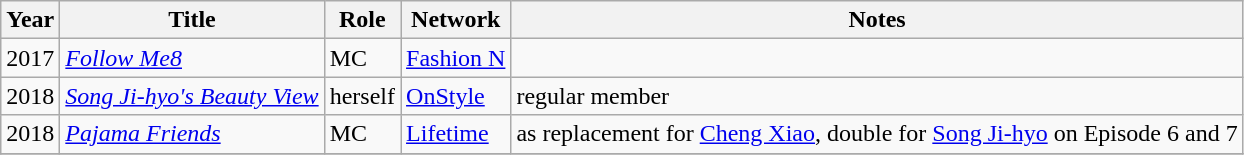<table class="wikitable sortable">
<tr>
<th>Year</th>
<th>Title</th>
<th>Role</th>
<th>Network</th>
<th>Notes</th>
</tr>
<tr>
<td>2017</td>
<td><em><a href='#'>Follow Me8</a></em></td>
<td>MC</td>
<td><a href='#'>Fashion N</a></td>
<td></td>
</tr>
<tr>
<td>2018</td>
<td><em><a href='#'>Song Ji-hyo's Beauty View</a></em></td>
<td>herself</td>
<td><a href='#'>OnStyle</a></td>
<td>regular member</td>
</tr>
<tr>
<td>2018</td>
<td><em><a href='#'>Pajama Friends</a></em></td>
<td>MC</td>
<td><a href='#'>Lifetime</a></td>
<td>as replacement for <a href='#'>Cheng Xiao</a>, double for <a href='#'>Song Ji-hyo</a> on Episode 6 and 7</td>
</tr>
<tr>
</tr>
</table>
